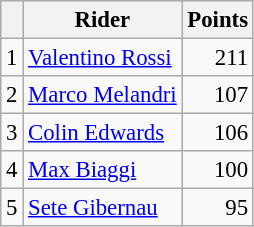<table class="wikitable" style="font-size: 95%;">
<tr>
<th></th>
<th>Rider</th>
<th>Points</th>
</tr>
<tr>
<td align=center>1</td>
<td> <a href='#'>Valentino Rossi</a></td>
<td align=right>211</td>
</tr>
<tr>
<td align=center>2</td>
<td> <a href='#'>Marco Melandri</a></td>
<td align=right>107</td>
</tr>
<tr>
<td align=center>3</td>
<td> <a href='#'>Colin Edwards</a></td>
<td align=right>106</td>
</tr>
<tr>
<td align=center>4</td>
<td> <a href='#'>Max Biaggi</a></td>
<td align=right>100</td>
</tr>
<tr>
<td align=center>5</td>
<td> <a href='#'>Sete Gibernau</a></td>
<td align=right>95</td>
</tr>
</table>
